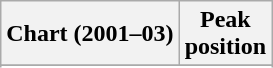<table class="wikitable sortable plainrowheaders" style="text-align:center;">
<tr>
<th scope="col">Chart (2001–03)</th>
<th scope="col">Peak<br>position</th>
</tr>
<tr>
</tr>
<tr>
</tr>
</table>
